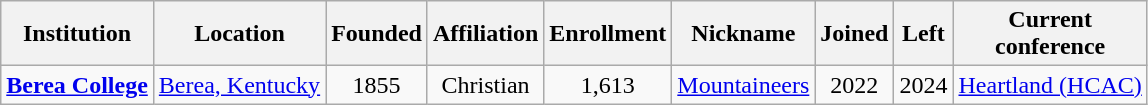<table class="wikitable sortable" style="text-align:center;">
<tr>
<th>Institution</th>
<th>Location</th>
<th>Founded</th>
<th>Affiliation</th>
<th>Enrollment</th>
<th>Nickname</th>
<th>Joined</th>
<th>Left</th>
<th>Current<br>conference</th>
</tr>
<tr>
<td><strong><a href='#'>Berea College</a></strong></td>
<td><a href='#'>Berea, Kentucky</a></td>
<td>1855</td>
<td>Christian<br></td>
<td>1,613</td>
<td><a href='#'>Mountaineers</a></td>
<td>2022</td>
<td>2024</td>
<td><a href='#'>Heartland (HCAC)</a></td>
</tr>
</table>
